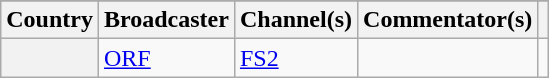<table class="wikitable plainrowheaders">
<tr>
</tr>
<tr>
<th scope="col">Country</th>
<th scope="col">Broadcaster</th>
<th scope="col">Channel(s)</th>
<th scope="col">Commentator(s)</th>
<th scope="col"></th>
</tr>
<tr>
<th scope="row"></th>
<td><a href='#'>ORF</a></td>
<td><a href='#'>FS2</a></td>
<td></td>
<td style="text-align:center"></td>
</tr>
</table>
